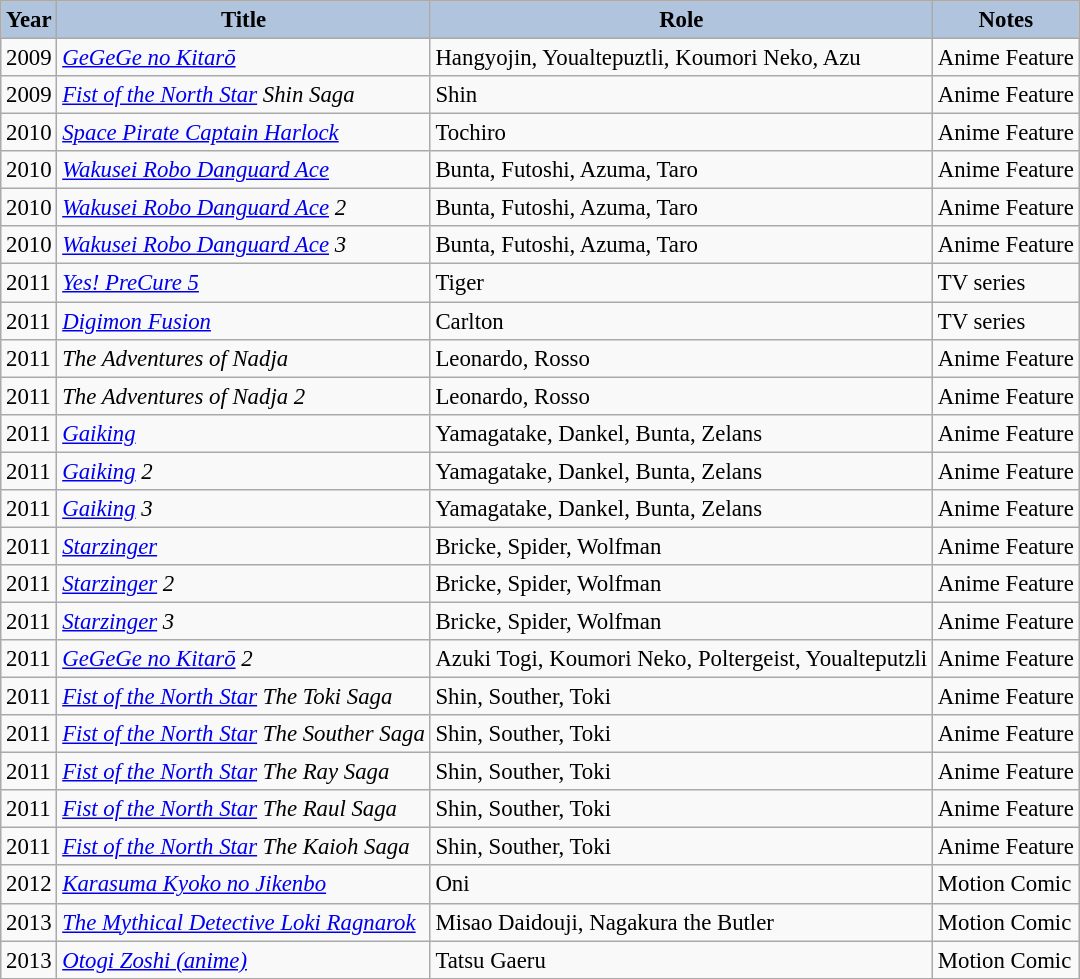<table class="wikitable sortable plainrowheaders" style="width=95%; font-size: 95%;">
<tr>
<th style="background:#b0c4de;">Year</th>
<th style="background:#b0c4de;">Title</th>
<th style="background:#b0c4de;">Role</th>
<th style="background:#b0c4de;">Notes</th>
</tr>
<tr>
<td>2009</td>
<td><em><a href='#'>GeGeGe no Kitarō</a></em></td>
<td>Hangyojin, Youaltepuztli, Koumori Neko, Azu</td>
<td>Anime Feature</td>
</tr>
<tr>
<td>2009</td>
<td><em><a href='#'>Fist of the North Star</a> Shin Saga</em></td>
<td>Shin</td>
<td>Anime Feature</td>
</tr>
<tr>
<td>2010</td>
<td><em><a href='#'>Space Pirate Captain Harlock</a></em></td>
<td>Tochiro</td>
<td>Anime Feature</td>
</tr>
<tr>
<td>2010</td>
<td><em><a href='#'>Wakusei Robo Danguard Ace</a></em></td>
<td>Bunta, Futoshi, Azuma, Taro</td>
<td>Anime Feature</td>
</tr>
<tr>
<td>2010</td>
<td><em><a href='#'>Wakusei Robo Danguard Ace</a> 2</em></td>
<td>Bunta, Futoshi, Azuma, Taro</td>
<td>Anime Feature</td>
</tr>
<tr>
<td>2010</td>
<td><em><a href='#'>Wakusei Robo Danguard Ace</a> 3</em></td>
<td>Bunta, Futoshi, Azuma, Taro</td>
<td>Anime Feature</td>
</tr>
<tr>
<td>2011</td>
<td><em><a href='#'>Yes! PreCure 5</a></em></td>
<td>Tiger</td>
<td>TV series</td>
</tr>
<tr>
<td>2011</td>
<td><em><a href='#'>Digimon Fusion</a></em></td>
<td>Carlton</td>
<td>TV series</td>
</tr>
<tr>
<td>2011</td>
<td><em>The Adventures of Nadja</em></td>
<td>Leonardo, Rosso</td>
<td>Anime Feature</td>
</tr>
<tr>
<td>2011</td>
<td><em>The Adventures of Nadja 2</em></td>
<td>Leonardo, Rosso</td>
<td>Anime Feature</td>
</tr>
<tr>
<td>2011</td>
<td><em><a href='#'>Gaiking</a></em></td>
<td>Yamagatake, Dankel, Bunta, Zelans</td>
<td>Anime Feature</td>
</tr>
<tr>
<td>2011</td>
<td><em><a href='#'>Gaiking</a> 2</em></td>
<td>Yamagatake, Dankel, Bunta, Zelans</td>
<td>Anime Feature</td>
</tr>
<tr>
<td>2011</td>
<td><em><a href='#'>Gaiking</a> 3</em></td>
<td>Yamagatake, Dankel, Bunta, Zelans</td>
<td>Anime Feature</td>
</tr>
<tr>
<td>2011</td>
<td><em><a href='#'>Starzinger</a></em></td>
<td>Bricke, Spider, Wolfman</td>
<td>Anime Feature</td>
</tr>
<tr>
<td>2011</td>
<td><em><a href='#'>Starzinger</a> 2</em></td>
<td>Bricke, Spider, Wolfman</td>
<td>Anime Feature</td>
</tr>
<tr>
<td>2011</td>
<td><em><a href='#'>Starzinger</a> 3</em></td>
<td>Bricke, Spider, Wolfman</td>
<td>Anime Feature</td>
</tr>
<tr>
<td>2011</td>
<td><em><a href='#'>GeGeGe no Kitarō</a> 2</em></td>
<td>Azuki Togi, Koumori Neko, Poltergeist, Youalteputzli</td>
<td>Anime Feature</td>
</tr>
<tr>
<td>2011</td>
<td><em><a href='#'>Fist of the North Star</a> The Toki Saga</em></td>
<td>Shin, Souther, Toki</td>
<td>Anime Feature</td>
</tr>
<tr>
<td>2011</td>
<td><em><a href='#'>Fist of the North Star</a> The Souther Saga</em></td>
<td>Shin, Souther, Toki</td>
<td>Anime Feature</td>
</tr>
<tr>
<td>2011</td>
<td><em><a href='#'>Fist of the North Star</a> The Ray Saga</em></td>
<td>Shin, Souther, Toki</td>
<td>Anime Feature</td>
</tr>
<tr>
<td>2011</td>
<td><em><a href='#'>Fist of the North Star</a> The Raul Saga</em></td>
<td>Shin, Souther, Toki</td>
<td>Anime Feature</td>
</tr>
<tr>
<td>2011</td>
<td><em><a href='#'>Fist of the North Star</a> The Kaioh Saga</em></td>
<td>Shin, Souther, Toki</td>
<td>Anime Feature</td>
</tr>
<tr>
<td>2012</td>
<td><em><a href='#'>Karasuma Kyoko no Jikenbo</a></em></td>
<td>Oni</td>
<td>Motion Comic</td>
</tr>
<tr>
<td>2013</td>
<td><em><a href='#'>The Mythical Detective Loki Ragnarok</a></em></td>
<td>Misao Daidouji, Nagakura the Butler</td>
<td>Motion Comic</td>
</tr>
<tr>
<td>2013</td>
<td><em><a href='#'>Otogi Zoshi (anime)</a></em></td>
<td>Tatsu Gaeru</td>
<td>Motion Comic</td>
</tr>
</table>
